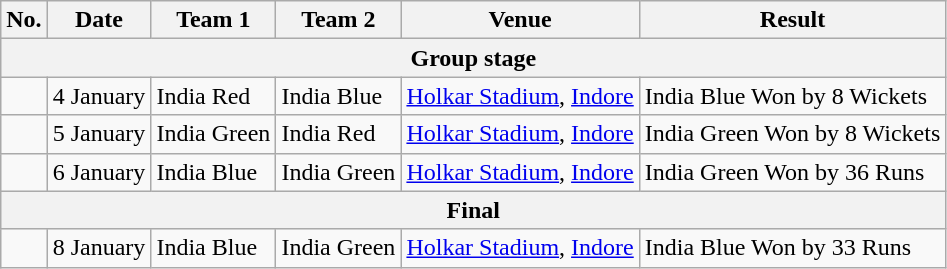<table class="wikitable">
<tr>
<th>No.</th>
<th>Date</th>
<th>Team 1</th>
<th>Team 2</th>
<th>Venue</th>
<th>Result</th>
</tr>
<tr>
<th colspan="9">Group stage</th>
</tr>
<tr>
<td> </td>
<td>4 January</td>
<td>India Red</td>
<td>India Blue</td>
<td><a href='#'>Holkar Stadium</a>, <a href='#'>Indore</a></td>
<td>India Blue Won by 8 Wickets</td>
</tr>
<tr>
<td> </td>
<td>5 January</td>
<td>India Green</td>
<td>India Red</td>
<td><a href='#'>Holkar Stadium</a>, <a href='#'>Indore</a></td>
<td>India Green Won by 8 Wickets</td>
</tr>
<tr>
<td> </td>
<td>6 January</td>
<td>India Blue</td>
<td>India Green</td>
<td><a href='#'>Holkar Stadium</a>, <a href='#'>Indore</a></td>
<td>India Green Won by 36 Runs</td>
</tr>
<tr>
<th colspan="9">Final</th>
</tr>
<tr>
<td></td>
<td>8 January</td>
<td>India Blue</td>
<td>India Green</td>
<td><a href='#'>Holkar Stadium</a>, <a href='#'>Indore</a></td>
<td>India Blue Won by 33 Runs</td>
</tr>
</table>
